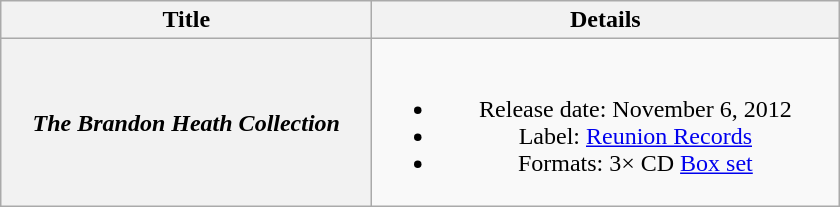<table class="wikitable plainrowheaders" style="text-align:center;">
<tr>
<th style="width:15em;">Title</th>
<th style="width:19em;">Details</th>
</tr>
<tr>
<th scope="row"><em>The Brandon Heath Collection</em></th>
<td><br><ul><li>Release date: November 6, 2012</li><li>Label: <a href='#'>Reunion Records</a></li><li>Formats: 3× CD <a href='#'>Box set</a></li></ul></td>
</tr>
</table>
